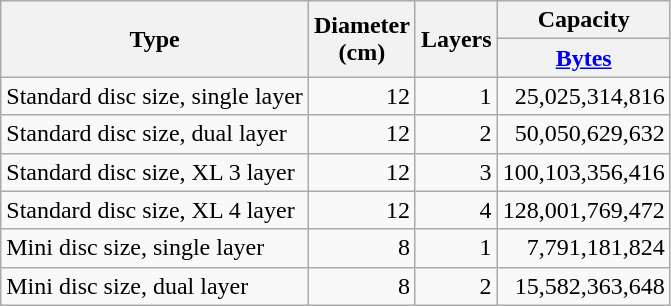<table class="wikitable">
<tr>
<th rowspan="2">Type</th>
<th rowspan="2">Diameter<br>(cm)</th>
<th rowspan="2">Layers</th>
<th colspan="4">Capacity</th>
</tr>
<tr>
<th><a href='#'>Bytes</a></th>
</tr>
<tr>
<td>Standard disc size, single layer</td>
<td style="text-align:right;">12</td>
<td style="text-align:right;">1</td>
<td style="text-align:right;">25,025,314,816</td>
</tr>
<tr>
<td>Standard disc size, dual layer</td>
<td style="text-align:right;">12</td>
<td style="text-align:right;">2</td>
<td style="text-align:right;">50,050,629,632</td>
</tr>
<tr>
<td>Standard disc size, XL 3 layer</td>
<td style="text-align:right;">12</td>
<td style="text-align:right;">3</td>
<td style="text-align:right;">100,103,356,416</td>
</tr>
<tr>
<td>Standard disc size, XL 4 layer</td>
<td style="text-align:right;">12</td>
<td style="text-align:right;">4</td>
<td style="text-align:right;">128,001,769,472</td>
</tr>
<tr>
<td>Mini disc size, single layer</td>
<td style="text-align:right;">8</td>
<td style="text-align:right;">1</td>
<td style="text-align:right;">7,791,181,824</td>
</tr>
<tr>
<td>Mini disc size, dual layer</td>
<td style="text-align:right;">8</td>
<td style="text-align:right;">2</td>
<td style="text-align:right;">15,582,363,648</td>
</tr>
</table>
